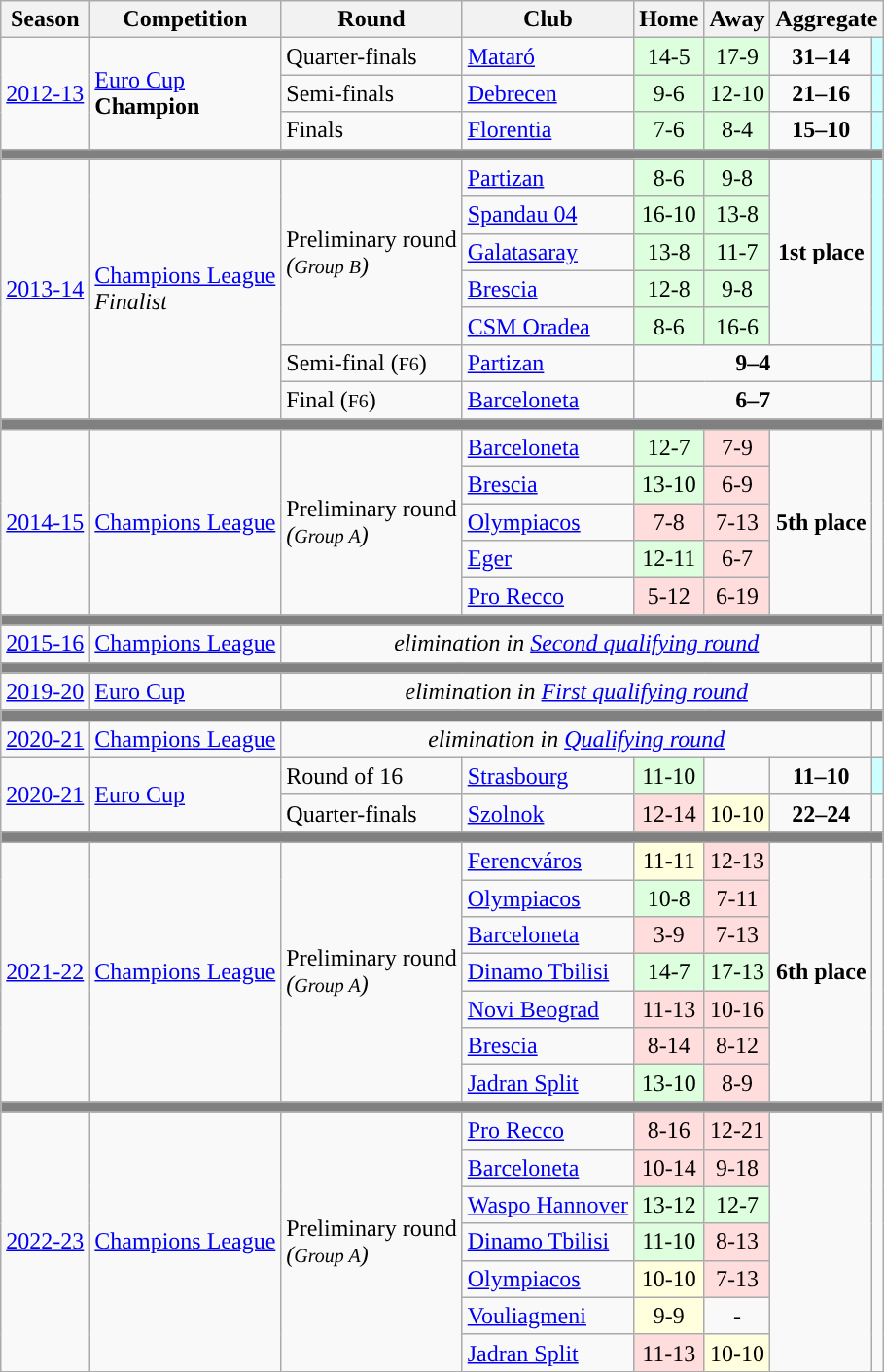<table class="wikitable collapsible collapsed" align="center" style="text-align:left;">
<tr>
<th>Season</th>
<th>Competition</th>
<th>Round</th>
<th>Club</th>
<th>Home</th>
<th>Away</th>
<th colspan=2>Aggregate</th>
</tr>
<tr>
<td rowspan=3><a href='#'>2012-13</a></td>
<td rowspan=3><a href='#'>Euro Cup</a><br> <strong>Champion</strong></td>
<td>Quarter-finals</td>
<td> <a href='#'>Mataró</a></td>
<td style="text-align:center; background:#dfd;">14-5</td>
<td style="text-align:center; background:#dfd;">17-9</td>
<td align=center><strong>31–14</strong></td>
<td style="background-color:#CFF" align="center"></td>
</tr>
<tr>
<td>Semi-finals</td>
<td> <a href='#'>Debrecen</a></td>
<td style="text-align:center; background:#dfd;">9-6</td>
<td style="text-align:center; background:#dfd;">12-10</td>
<td align=center><strong>21–16</strong></td>
<td style="background-color:#CFF" align="center"></td>
</tr>
<tr>
<td>Finals</td>
<td> <a href='#'>Florentia</a></td>
<td style="text-align:center; background:#dfd;">7-6</td>
<td style="text-align:center; background:#dfd;">8-4</td>
<td style="text-align:center;"><strong>15–10</strong></td>
<td style="background-color:#CFF" align="center"></td>
</tr>
<tr>
<td colspan=8 style="text-align: center;" bgcolor=grey></td>
</tr>
<tr>
<td rowspan=7><a href='#'>2013-14</a></td>
<td rowspan=7><a href='#'>Champions League</a><br> <em>Finalist</em></td>
<td rowspan=5>Preliminary round<br><em>(<small>Group B</small>)</em></td>
<td> <a href='#'>Partizan</a></td>
<td style="text-align:center; background:#dfd;">8-6</td>
<td style="text-align:center; background:#dfd;">9-8</td>
<td align=center rowspan=5><strong>1st place</strong></td>
<td style="background-color:#CFF" align="center" rowspan=5></td>
</tr>
<tr>
<td> <a href='#'>Spandau 04</a></td>
<td style="text-align:center; background:#dfd;">16-10</td>
<td style="text-align:center; background:#dfd;">13-8</td>
</tr>
<tr>
<td> <a href='#'>Galatasaray</a></td>
<td style="text-align:center; background:#dfd;">13-8</td>
<td style="text-align:center; background:#dfd;">11-7</td>
</tr>
<tr>
<td> <a href='#'>Brescia</a></td>
<td style="text-align:center; background:#dfd;">12-8</td>
<td style="text-align:center; background:#dfd;">9-8</td>
</tr>
<tr>
<td> <a href='#'>CSM Oradea</a></td>
<td style="text-align:center; background:#dfd;">8-6</td>
<td style="text-align:center; background:#dfd;">16-6</td>
</tr>
<tr>
<td>Semi-final (<small>F6</small>)</td>
<td> <a href='#'>Partizan</a></td>
<td colspan=3; style="text-align:center"><strong>9–4</strong></td>
<td style="background-color:#CFF" align="center"></td>
</tr>
<tr>
<td>Final (<small>F6</small>)</td>
<td> <a href='#'>Barceloneta</a></td>
<td colspan=3; style="text-align:center"><strong>6–7</strong></td>
<td align="center"></td>
</tr>
<tr>
<td colspan=8 style="text-align: center;" bgcolor=grey></td>
</tr>
<tr>
<td rowspan=5><a href='#'>2014-15</a></td>
<td rowspan=5><a href='#'>Champions League</a></td>
<td rowspan=5>Preliminary round<br><em>(<small>Group A</small>)</em></td>
<td> <a href='#'>Barceloneta</a></td>
<td style="text-align:center; background:#dfd;">12-7</td>
<td style="text-align:center; background:#fdd;">7-9</td>
<td align=center rowspan=5><strong>5th place</strong></td>
<td align="center" rowspan=5></td>
</tr>
<tr>
<td> <a href='#'>Brescia</a></td>
<td style="text-align:center; background:#dfd;">13-10</td>
<td style="text-align:center; background:#fdd;">6-9</td>
</tr>
<tr>
<td> <a href='#'>Olympiacos</a></td>
<td style="text-align:center; background:#fdd;">7-8</td>
<td style="text-align:center; background:#fdd;">7-13</td>
</tr>
<tr>
<td> <a href='#'>Eger</a></td>
<td style="text-align:center; background:#dfd;">12-11</td>
<td style="text-align:center; background:#fdd;">6-7</td>
</tr>
<tr>
<td> <a href='#'>Pro Recco</a></td>
<td style="text-align:center; background:#fdd;">5-12</td>
<td style="text-align:center; background:#fdd;">6-19</td>
</tr>
<tr>
<td colspan=8 style="text-align: center;" bgcolor=grey></td>
</tr>
<tr>
<td rowspan=1><a href='#'>2015-16</a></td>
<td rowspan=1><a href='#'>Champions League</a></td>
<td colspan=5; align="center"><em>elimination in <a href='#'>Second qualifying round</a></em></td>
<td align="center"></td>
</tr>
<tr>
<td colspan=8 style="text-align: center;" bgcolor=grey></td>
</tr>
<tr>
<td rowspan=1><a href='#'>2019-20</a></td>
<td rowspan=1><a href='#'>Euro Cup</a></td>
<td colspan=5; align="center"><em>elimination in <a href='#'>First qualifying round</a></em></td>
<td align="center"></td>
</tr>
<tr>
<td colspan=8 style="text-align: center;" bgcolor=grey></td>
</tr>
<tr>
<td rowspan=1><a href='#'>2020-21</a></td>
<td rowspan=1><a href='#'>Champions League</a></td>
<td colspan=5; align="center"><em>elimination in <a href='#'>Qualifying round</a></em></td>
<td align="center"></td>
</tr>
<tr>
<td rowspan=2><a href='#'>2020-21</a></td>
<td rowspan=2><a href='#'>Euro Cup</a></td>
<td>Round of 16</td>
<td> <a href='#'>Strasbourg</a></td>
<td style="text-align:center; background:#dfd;">11-10</td>
<td style="text-align:center;"><sup></sup></td>
<td style="text-align:center;"><strong>11–10</strong></td>
<td style="background-color:#CFF" align="center"></td>
</tr>
<tr>
<td>Quarter-finals</td>
<td> <a href='#'>Szolnok</a></td>
<td style="text-align:center; background:#fdd;">12-14</td>
<td style="text-align:center; background:#ffd;">10-10</td>
<td style="text-align:center;"><strong>22–24</strong></td>
<td align="center"></td>
</tr>
<tr>
<td colspan=8 style="text-align: center;" bgcolor=grey></td>
</tr>
<tr>
<td rowspan=7><a href='#'>2021-22</a></td>
<td rowspan=7><a href='#'>Champions League</a></td>
<td rowspan=7>Preliminary round<br><em>(<small>Group A</small>)</em></td>
<td> <a href='#'>Ferencváros</a></td>
<td style="text-align:center; background:#ffd;">11-11</td>
<td style="text-align:center; background:#fdd;">12-13</td>
<td align=center rowspan=7><strong>6th place</strong></td>
<td align="center" rowspan=7></td>
</tr>
<tr>
<td> <a href='#'>Olympiacos</a></td>
<td style="text-align:center; background:#dfd;">10-8</td>
<td style="text-align:center; background:#fdd;">7-11</td>
</tr>
<tr>
<td> <a href='#'>Barceloneta</a></td>
<td style="text-align:center; background:#fdd;">3-9</td>
<td style="text-align:center; background:#fdd;">7-13</td>
</tr>
<tr>
<td> <a href='#'>Dinamo Tbilisi</a></td>
<td style="text-align:center; background:#dfd;">14-7</td>
<td style="text-align:center; background:#dfd;">17-13</td>
</tr>
<tr>
<td> <a href='#'>Novi Beograd</a></td>
<td style="text-align:center; background:#fdd;">11-13</td>
<td style="text-align:center; background:#fdd;">10-16</td>
</tr>
<tr>
<td> <a href='#'>Brescia</a></td>
<td style="text-align:center; background:#fdd;">8-14</td>
<td style="text-align:center; background:#fdd;">8-12</td>
</tr>
<tr>
<td> <a href='#'>Jadran Split</a></td>
<td style="text-align:center; background:#dfd;">13-10</td>
<td style="text-align:center; background:#fdd;">8-9</td>
</tr>
<tr>
<td colspan=8 style="text-align: center;" bgcolor=grey></td>
</tr>
<tr>
<td rowspan=7><a href='#'>2022-23</a></td>
<td rowspan=7><a href='#'>Champions League</a></td>
<td rowspan=7>Preliminary round<br><em>(<small>Group A</small>)</em></td>
<td> <a href='#'>Pro Recco</a></td>
<td style="text-align:center; background:#fdd;">8-16</td>
<td style="text-align:center; background:#fdd;">12-21</td>
<td align=center rowspan=7></td>
<td align="center" rowspan=7></td>
</tr>
<tr>
<td> <a href='#'>Barceloneta</a></td>
<td style="text-align:center; background:#fdd;">10-14</td>
<td style="text-align:center; background:#fdd;">9-18</td>
</tr>
<tr>
<td> <a href='#'>Waspo Hannover</a></td>
<td style="text-align:center; background:#dfd;">13-12</td>
<td style="text-align:center; background:#dfd;">12-7</td>
</tr>
<tr>
<td> <a href='#'>Dinamo Tbilisi</a></td>
<td style="text-align:center; background:#dfd;">11-10</td>
<td style="text-align:center; background:#fdd;">8-13</td>
</tr>
<tr>
<td> <a href='#'>Olympiacos</a></td>
<td style="text-align:center; background:#ffd;">10-10</td>
<td style="text-align:center; background:#fdd;">7-13</td>
</tr>
<tr>
<td> <a href='#'>Vouliagmeni</a></td>
<td style="text-align:center; background:#ffd;">9-9</td>
<td style="text-align:center; ">-</td>
</tr>
<tr>
<td> <a href='#'>Jadran Split</a></td>
<td style="text-align:center; background:#fdd;">11-13</td>
<td style="text-align:center; background:#ffd;">10-10</td>
</tr>
</table>
